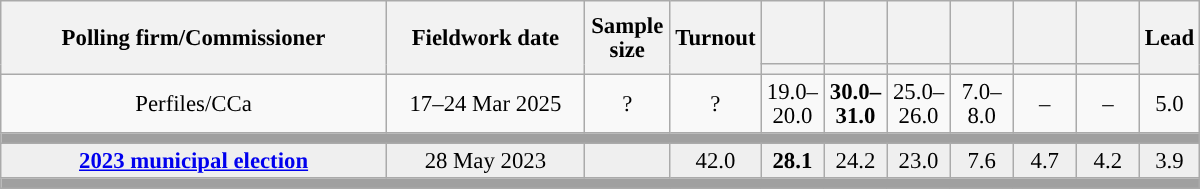<table class="wikitable collapsible collapsed" style="text-align:center; font-size:95%; line-height:16px;">
<tr style="height:42px;">
<th style="width:250px;" rowspan="2">Polling firm/Commissioner</th>
<th style="width:125px;" rowspan="2">Fieldwork date</th>
<th style="width:50px;" rowspan="2">Sample size</th>
<th style="width:45px;" rowspan="2">Turnout</th>
<th style="width:35px;"></th>
<th style="width:35px;"></th>
<th style="width:35px;"></th>
<th style="width:35px;"></th>
<th style="width:35px;"></th>
<th style="width:35px;"></th>
<th style="width:30px;" rowspan="2">Lead</th>
</tr>
<tr>
<th style="color:inherit;background:"></th>
<th style="color:inherit;background:"></th>
<th style="color:inherit;background:"></th>
<th style="color:inherit;background:"></th>
<th style="color:inherit;background:"></th>
<th style="color:inherit;background:"></th>
</tr>
<tr>
<td>Perfiles/CCa</td>
<td>17–24 Mar 2025</td>
<td>?</td>
<td>?</td>
<td>19.0–<br>20.0<br></td>
<td><strong>30.0–<br>31.0</strong><br></td>
<td>25.0–<br>26.0<br></td>
<td>7.0–<br>8.0<br></td>
<td>–</td>
<td>–</td>
<td style="background:">5.0</td>
</tr>
<tr>
<td colspan="11" style="background:#A0A0A0"></td>
</tr>
<tr style="background:#EFEFEF;">
<td><strong><a href='#'>2023 municipal election</a></strong></td>
<td>28 May 2023</td>
<td></td>
<td>42.0</td>
<td><strong>28.1</strong><br></td>
<td>24.2<br></td>
<td>23.0<br></td>
<td>7.6<br></td>
<td>4.7<br></td>
<td>4.2<br></td>
<td style="background:">3.9</td>
</tr>
<tr>
<td colspan="11" style="background:#A0A0A0"></td>
</tr>
</table>
